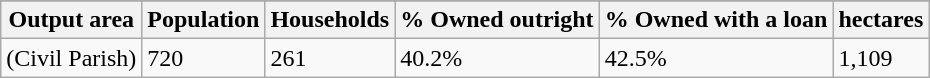<table class="wikitable">
<tr>
</tr>
<tr>
<th>Output area</th>
<th>Population</th>
<th>Households</th>
<th>% Owned outright</th>
<th>% Owned with a loan</th>
<th>hectares</th>
</tr>
<tr>
<td>(Civil Parish)</td>
<td>720</td>
<td>261</td>
<td>40.2%</td>
<td>42.5%</td>
<td>1,109</td>
</tr>
</table>
